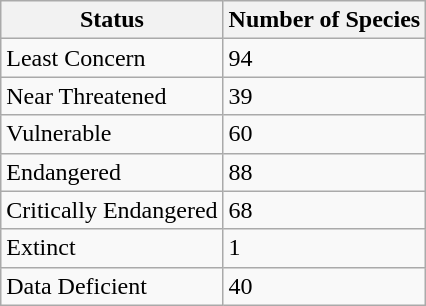<table class="wikitable">
<tr>
<th>Status</th>
<th>Number of Species</th>
</tr>
<tr>
<td>Least Concern</td>
<td>94</td>
</tr>
<tr>
<td>Near Threatened</td>
<td>39</td>
</tr>
<tr>
<td>Vulnerable</td>
<td>60</td>
</tr>
<tr>
<td>Endangered</td>
<td>88</td>
</tr>
<tr>
<td>Critically Endangered</td>
<td>68</td>
</tr>
<tr>
<td>Extinct</td>
<td>1</td>
</tr>
<tr>
<td>Data Deficient</td>
<td>40</td>
</tr>
</table>
